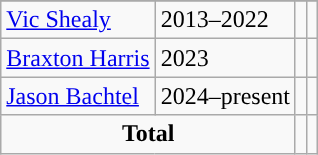<table class="wikitable">
<tr>
</tr>
<tr>
<td><a href='#'>Vic Shealy</a></td>
<td>2013–2022</td>
<td></td>
<td></td>
</tr>
<tr>
<td><a href='#'>Braxton Harris</a></td>
<td>2023</td>
<td></td>
<td></td>
</tr>
<tr>
<td><a href='#'>Jason Bachtel</a></td>
<td>2024–present</td>
<td></td>
<td></td>
</tr>
<tr style="text-align:center; ">
<td colspan="2"><strong>Total</strong></td>
<td><strong></strong></td>
<td></td>
</tr>
</table>
